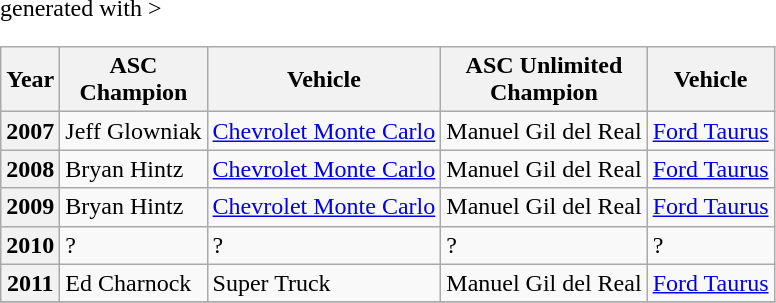<table class="wikitable" <hiddentext>generated with >
<tr style="font-weight:bold">
<th>Year</th>
<th>ASC <br> Champion</th>
<th>Vehicle</th>
<th>ASC Unlimited <br> Champion</th>
<th>Vehicle</th>
</tr>
<tr>
<th>2007 </th>
<td>Jeff Glowniak</td>
<td><a href='#'>Chevrolet Monte Carlo</a></td>
<td>Manuel Gil del Real</td>
<td><a href='#'>Ford Taurus</a></td>
</tr>
<tr>
<th>2008 </th>
<td>Bryan Hintz</td>
<td><a href='#'>Chevrolet Monte Carlo</a></td>
<td>Manuel Gil del Real</td>
<td><a href='#'>Ford Taurus</a></td>
</tr>
<tr>
<th>2009 </th>
<td>Bryan Hintz</td>
<td><a href='#'>Chevrolet Monte Carlo</a></td>
<td>Manuel Gil del Real</td>
<td><a href='#'>Ford Taurus</a></td>
</tr>
<tr>
<th>2010</th>
<td>?</td>
<td>?</td>
<td>?</td>
<td>?</td>
</tr>
<tr>
<th>2011 </th>
<td>Ed Charnock</td>
<td>Super Truck</td>
<td>Manuel Gil del Real</td>
<td><a href='#'>Ford Taurus</a></td>
</tr>
<tr>
</tr>
</table>
